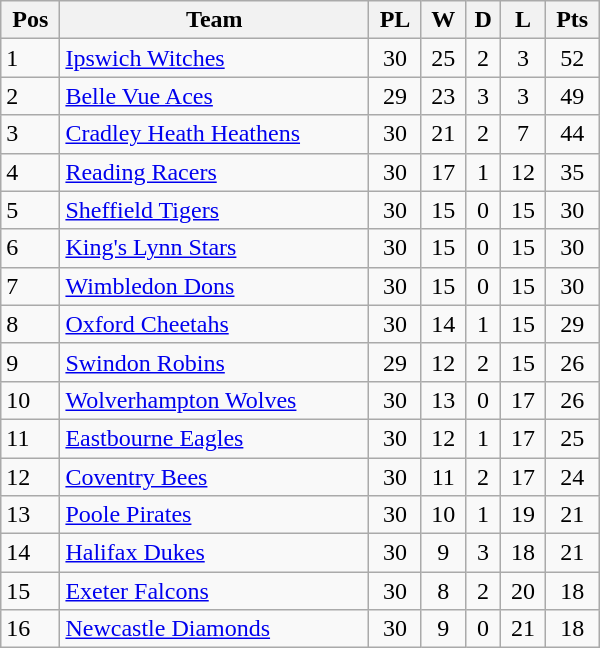<table class=wikitable width="400">
<tr>
<th>Pos</th>
<th>Team</th>
<th>PL</th>
<th>W</th>
<th>D</th>
<th>L</th>
<th>Pts</th>
</tr>
<tr>
<td>1</td>
<td><a href='#'>Ipswich Witches</a></td>
<td align="center">30</td>
<td align="center">25</td>
<td align="center">2</td>
<td align="center">3</td>
<td align="center">52</td>
</tr>
<tr>
<td>2</td>
<td><a href='#'>Belle Vue Aces</a></td>
<td align="center">29</td>
<td align="center">23</td>
<td align="center">3</td>
<td align="center">3</td>
<td align="center">49</td>
</tr>
<tr>
<td>3</td>
<td><a href='#'>Cradley Heath Heathens</a></td>
<td align="center">30</td>
<td align="center">21</td>
<td align="center">2</td>
<td align="center">7</td>
<td align="center">44</td>
</tr>
<tr>
<td>4</td>
<td><a href='#'>Reading Racers</a></td>
<td align="center">30</td>
<td align="center">17</td>
<td align="center">1</td>
<td align="center">12</td>
<td align="center">35</td>
</tr>
<tr>
<td>5</td>
<td><a href='#'>Sheffield Tigers</a></td>
<td align="center">30</td>
<td align="center">15</td>
<td align="center">0</td>
<td align="center">15</td>
<td align="center">30</td>
</tr>
<tr>
<td>6</td>
<td><a href='#'>King's Lynn Stars</a></td>
<td align="center">30</td>
<td align="center">15</td>
<td align="center">0</td>
<td align="center">15</td>
<td align="center">30</td>
</tr>
<tr>
<td>7</td>
<td><a href='#'>Wimbledon Dons</a></td>
<td align="center">30</td>
<td align="center">15</td>
<td align="center">0</td>
<td align="center">15</td>
<td align="center">30</td>
</tr>
<tr>
<td>8</td>
<td><a href='#'>Oxford Cheetahs</a></td>
<td align="center">30</td>
<td align="center">14</td>
<td align="center">1</td>
<td align="center">15</td>
<td align="center">29</td>
</tr>
<tr>
<td>9</td>
<td><a href='#'>Swindon Robins</a></td>
<td align="center">29</td>
<td align="center">12</td>
<td align="center">2</td>
<td align="center">15</td>
<td align="center">26</td>
</tr>
<tr>
<td>10</td>
<td><a href='#'>Wolverhampton Wolves</a></td>
<td align="center">30</td>
<td align="center">13</td>
<td align="center">0</td>
<td align="center">17</td>
<td align="center">26</td>
</tr>
<tr>
<td>11</td>
<td><a href='#'>Eastbourne Eagles</a></td>
<td align="center">30</td>
<td align="center">12</td>
<td align="center">1</td>
<td align="center">17</td>
<td align="center">25</td>
</tr>
<tr>
<td>12</td>
<td><a href='#'>Coventry Bees</a></td>
<td align="center">30</td>
<td align="center">11</td>
<td align="center">2</td>
<td align="center">17</td>
<td align="center">24</td>
</tr>
<tr>
<td>13</td>
<td><a href='#'>Poole Pirates</a></td>
<td align="center">30</td>
<td align="center">10</td>
<td align="center">1</td>
<td align="center">19</td>
<td align="center">21</td>
</tr>
<tr>
<td>14</td>
<td><a href='#'>Halifax Dukes</a></td>
<td align="center">30</td>
<td align="center">9</td>
<td align="center">3</td>
<td align="center">18</td>
<td align="center">21</td>
</tr>
<tr>
<td>15</td>
<td><a href='#'>Exeter Falcons</a></td>
<td align="center">30</td>
<td align="center">8</td>
<td align="center">2</td>
<td align="center">20</td>
<td align="center">18</td>
</tr>
<tr>
<td>16</td>
<td><a href='#'>Newcastle Diamonds</a></td>
<td align="center">30</td>
<td align="center">9</td>
<td align="center">0</td>
<td align="center">21</td>
<td align="center">18</td>
</tr>
</table>
